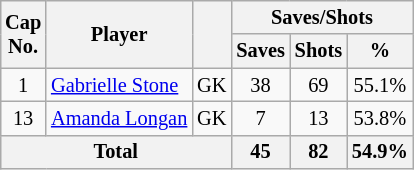<table class="wikitable sortable" style="text-align: center; font-size: 85%; margin-left: 1em;">
<tr>
<th rowspan="2">Cap<br>No.</th>
<th rowspan="2">Player</th>
<th rowspan="2"></th>
<th colspan="3">Saves/Shots</th>
</tr>
<tr>
<th>Saves</th>
<th>Shots</th>
<th>%</th>
</tr>
<tr>
<td>1</td>
<td style="text-align: left;" data-sort-value="Stone, Gabrielle"><a href='#'>Gabrielle Stone</a></td>
<td>GK</td>
<td>38</td>
<td>69</td>
<td>55.1%</td>
</tr>
<tr>
<td>13</td>
<td style="text-align: left;" data-sort-value="Longan, Amanda"><a href='#'>Amanda Longan</a></td>
<td>GK</td>
<td>7</td>
<td>13</td>
<td>53.8%</td>
</tr>
<tr>
<th colspan="3">Total</th>
<th>45</th>
<th>82</th>
<th>54.9%</th>
</tr>
</table>
